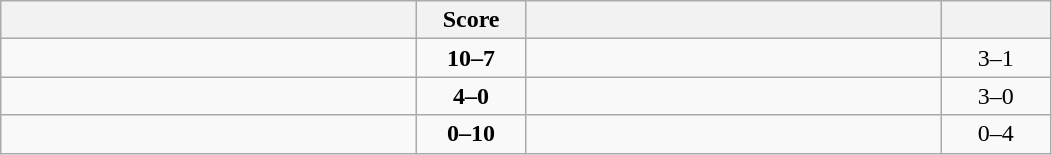<table class="wikitable" style="text-align: center; ">
<tr>
<th align="right" width="270"></th>
<th width="65">Score</th>
<th align="left" width="270"></th>
<th width="65"></th>
</tr>
<tr>
<td align="left"><strong></strong></td>
<td><strong>10–7</strong></td>
<td align="left"></td>
<td>3–1 <strong></strong></td>
</tr>
<tr>
<td align="left"><strong></strong></td>
<td><strong>4–0</strong></td>
<td align="left"></td>
<td>3–0 <strong></strong></td>
</tr>
<tr>
<td align="left"></td>
<td><strong>0–10</strong></td>
<td align="left"><strong></strong></td>
<td>0–4 <strong></strong></td>
</tr>
</table>
